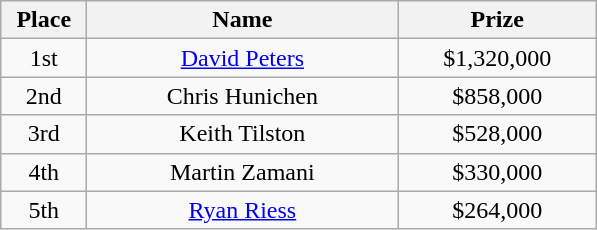<table class="wikitable">
<tr>
<th width="50">Place</th>
<th width="200">Name</th>
<th width="125">Prize</th>
</tr>
<tr>
<td align = "center">1st</td>
<td align = "center"><a href='#'>David Peters</a></td>
<td align = "center">$1,320,000</td>
</tr>
<tr>
<td align = "center">2nd</td>
<td align = "center">Chris Hunichen</td>
<td align = "center">$858,000</td>
</tr>
<tr>
<td align = "center">3rd</td>
<td align = "center">Keith Tilston</td>
<td align = "center">$528,000</td>
</tr>
<tr>
<td align = "center">4th</td>
<td align = "center">Martin Zamani</td>
<td align = "center">$330,000</td>
</tr>
<tr>
<td align = "center">5th</td>
<td align = "center"><a href='#'>Ryan Riess</a></td>
<td align = "center">$264,000</td>
</tr>
</table>
